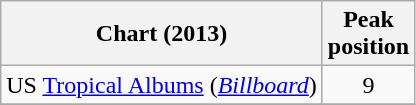<table class="wikitable sortable plainrowheaders">
<tr>
<th>Chart (2013)</th>
<th>Peak<br>position</th>
</tr>
<tr>
<td>US <a href='#'>Tropical Albums</a> (<em><a href='#'>Billboard</a></em>)</td>
<td style="text-align:center;">9</td>
</tr>
<tr>
</tr>
</table>
